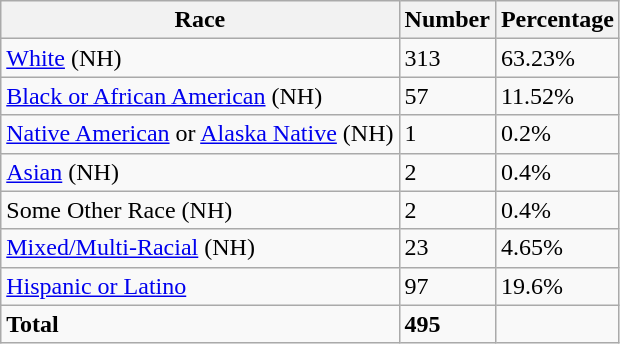<table class="wikitable">
<tr>
<th>Race</th>
<th>Number</th>
<th>Percentage</th>
</tr>
<tr>
<td><a href='#'>White</a> (NH)</td>
<td>313</td>
<td>63.23%</td>
</tr>
<tr>
<td><a href='#'>Black or African American</a> (NH)</td>
<td>57</td>
<td>11.52%</td>
</tr>
<tr>
<td><a href='#'>Native American</a> or <a href='#'>Alaska Native</a> (NH)</td>
<td>1</td>
<td>0.2%</td>
</tr>
<tr>
<td><a href='#'>Asian</a> (NH)</td>
<td>2</td>
<td>0.4%</td>
</tr>
<tr>
<td>Some Other Race (NH)</td>
<td>2</td>
<td>0.4%</td>
</tr>
<tr>
<td><a href='#'>Mixed/Multi-Racial</a> (NH)</td>
<td>23</td>
<td>4.65%</td>
</tr>
<tr>
<td><a href='#'>Hispanic or Latino</a></td>
<td>97</td>
<td>19.6%</td>
</tr>
<tr>
<td><strong>Total</strong></td>
<td><strong>495</strong></td>
<td></td>
</tr>
</table>
